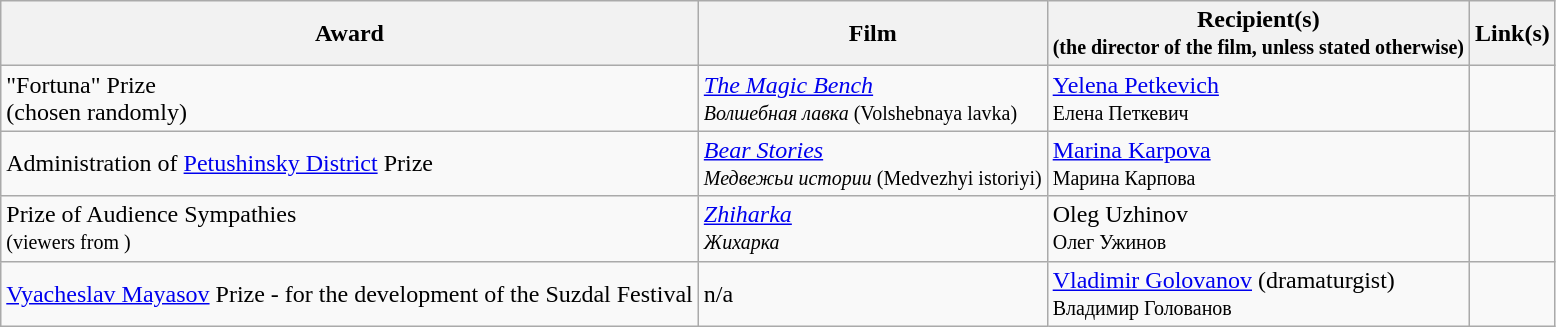<table class="wikitable">
<tr>
<th>Award</th>
<th>Film</th>
<th>Recipient(s)<br><small>(the director of the film, unless stated otherwise)</small></th>
<th>Link(s)</th>
</tr>
<tr>
<td>"Fortuna" Prize<br>(chosen randomly)</td>
<td><em><a href='#'>The Magic Bench</a></em><br><small><em>Волшебная лавка</em> (Volshebnaya lavka)</small></td>
<td><a href='#'>Yelena Petkevich</a><br><small>Елена Петкевич</small></td>
<td></td>
</tr>
<tr>
<td>Administration of <a href='#'>Petushinsky District</a> Prize</td>
<td><em><a href='#'>Bear Stories</a></em><br><small><em>Медвежьи истории</em> (Medvezhyi istoriyi)</small></td>
<td><a href='#'>Marina Karpova</a><br><small>Марина Карпова</small></td>
<td></td>
</tr>
<tr>
<td>Prize of Audience Sympathies<br><small>(viewers from )</small></td>
<td><em><a href='#'>Zhiharka</a></em><br><small><em>Жихарка</em></small></td>
<td>Oleg Uzhinov<br><small>Олег Ужинов</small></td>
</tr>
<tr>
<td><a href='#'>Vyacheslav Mayasov</a> Prize - for the development of the Suzdal Festival</td>
<td>n/a</td>
<td><a href='#'>Vladimir Golovanov</a> (dramaturgist)<br><small>Владимир Голованов</small></td>
<td></td>
</tr>
</table>
